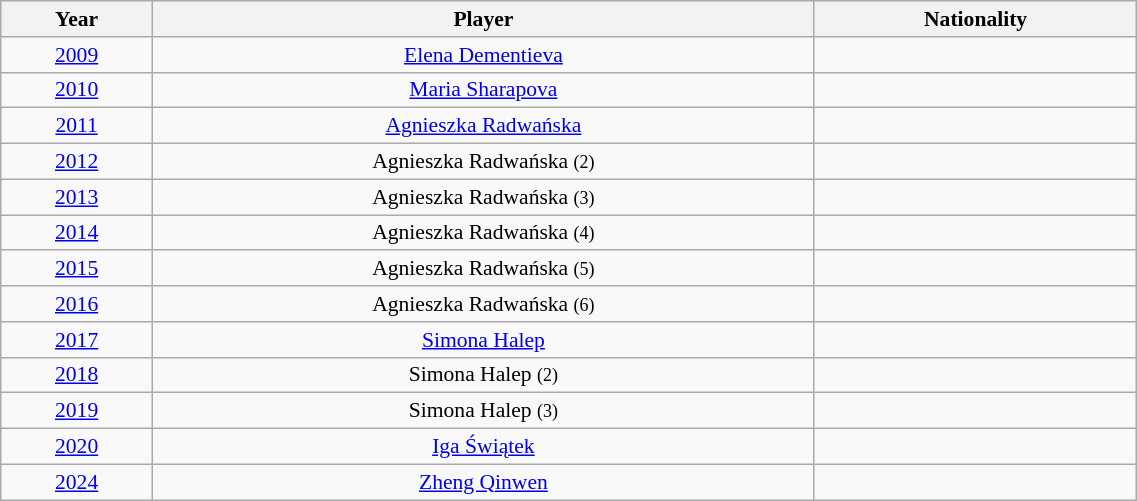<table class="wikitable" style="width: 60%; text-align:center; font-size:90%">
<tr>
<th>Year</th>
<th>Player</th>
<th>Nationality</th>
</tr>
<tr>
<td><a href='#'>2009</a></td>
<td><a href='#'>Elena Dementieva</a></td>
<td></td>
</tr>
<tr>
<td><a href='#'>2010</a></td>
<td><a href='#'>Maria Sharapova</a></td>
<td></td>
</tr>
<tr>
<td><a href='#'>2011</a></td>
<td><a href='#'>Agnieszka Radwańska</a></td>
<td></td>
</tr>
<tr>
<td><a href='#'>2012</a></td>
<td>Agnieszka Radwańska <small>(2)</small></td>
<td></td>
</tr>
<tr>
<td><a href='#'>2013</a></td>
<td>Agnieszka Radwańska <small>(3)</small></td>
<td></td>
</tr>
<tr>
<td><a href='#'>2014</a></td>
<td>Agnieszka Radwańska <small>(4)</small></td>
<td></td>
</tr>
<tr>
<td><a href='#'>2015</a></td>
<td>Agnieszka Radwańska <small>(5)</small></td>
<td></td>
</tr>
<tr>
<td><a href='#'>2016</a></td>
<td>Agnieszka Radwańska <small>(6)</small></td>
<td></td>
</tr>
<tr>
<td><a href='#'>2017</a></td>
<td><a href='#'>Simona Halep</a></td>
<td></td>
</tr>
<tr>
<td><a href='#'>2018</a></td>
<td>Simona Halep <small>(2)</small></td>
<td></td>
</tr>
<tr>
<td><a href='#'>2019</a></td>
<td>Simona Halep <small>(3)</small></td>
<td></td>
</tr>
<tr>
<td><a href='#'>2020</a></td>
<td><a href='#'>Iga Świątek</a></td>
<td></td>
</tr>
<tr>
<td><a href='#'>2024</a></td>
<td><a href='#'>Zheng Qinwen</a></td>
<td></td>
</tr>
</table>
